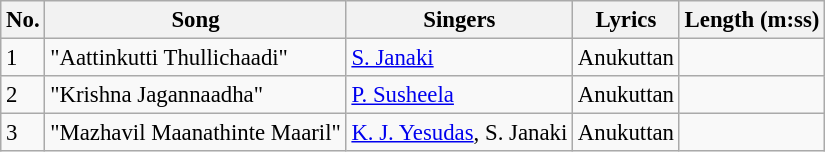<table class="wikitable" style="font-size:95%;">
<tr>
<th>No.</th>
<th>Song</th>
<th>Singers</th>
<th>Lyrics</th>
<th>Length (m:ss)</th>
</tr>
<tr>
<td>1</td>
<td>"Aattinkutti Thullichaadi"</td>
<td><a href='#'>S. Janaki</a></td>
<td>Anukuttan</td>
<td></td>
</tr>
<tr>
<td>2</td>
<td>"Krishna Jagannaadha"</td>
<td><a href='#'>P. Susheela</a></td>
<td>Anukuttan</td>
<td></td>
</tr>
<tr>
<td>3</td>
<td>"Mazhavil Maanathinte Maaril"</td>
<td><a href='#'>K. J. Yesudas</a>, S. Janaki</td>
<td>Anukuttan</td>
<td></td>
</tr>
</table>
